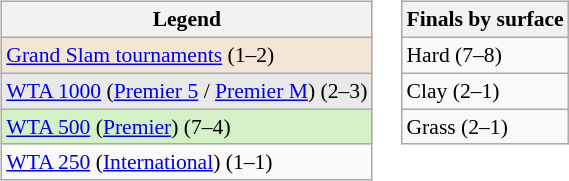<table>
<tr valign=top>
<td><br><table class="wikitable" style=font-size:90%>
<tr>
<th>Legend</th>
</tr>
<tr style="background:#f3e6d7;">
<td><a href='#'>Grand Slam tournaments</a> (1–2)</td>
</tr>
<tr style="background:#e9e9e9;">
<td><a href='#'>WTA 1000</a> (<a href='#'>Premier 5</a> / <a href='#'>Premier M</a>) (2–3)</td>
</tr>
<tr style="background:#d4f1c5;">
<td><a href='#'>WTA 500</a> (<a href='#'>Premier</a>) (7–4)</td>
</tr>
<tr>
<td><a href='#'>WTA 250</a> (<a href='#'>International</a>) (1–1)</td>
</tr>
</table>
</td>
<td><br><table class="wikitable" style=font-size:90%>
<tr>
<th>Finals by surface</th>
</tr>
<tr>
<td>Hard (7–8)</td>
</tr>
<tr>
<td>Clay (2–1)</td>
</tr>
<tr>
<td>Grass (2–1)</td>
</tr>
</table>
</td>
</tr>
</table>
